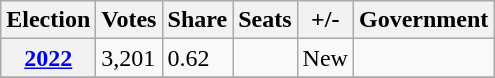<table class="wikitable">
<tr>
<th>Election</th>
<th>Votes</th>
<th>Share</th>
<th>Seats</th>
<th>+/-</th>
<th>Government</th>
</tr>
<tr>
<th><a href='#'>2022</a></th>
<td>3,201</td>
<td>0.62</td>
<td></td>
<td>New</td>
<td></td>
</tr>
<tr>
</tr>
</table>
